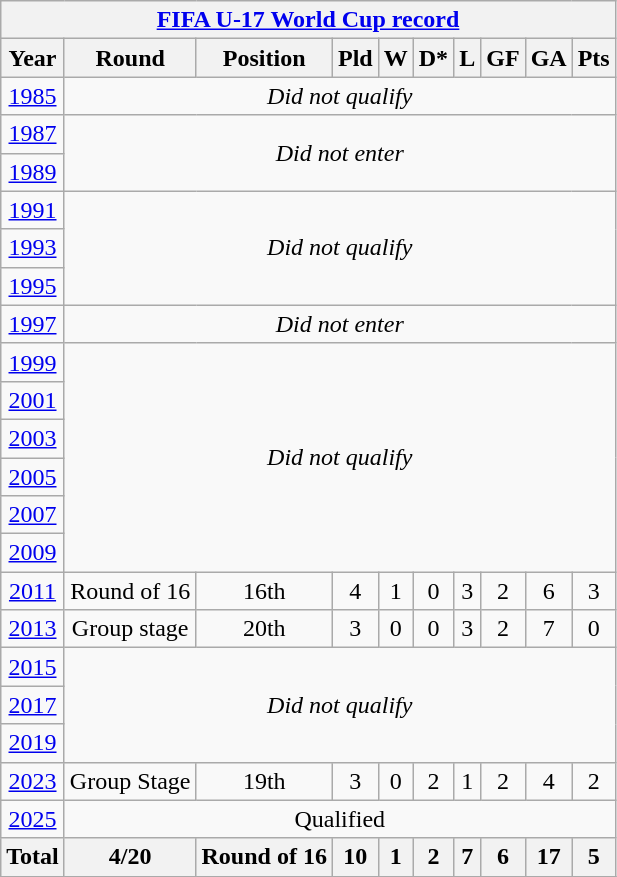<table class="wikitable" style="text-align: center;">
<tr>
<th colspan=10><a href='#'>FIFA U-17 World Cup record</a></th>
</tr>
<tr>
<th>Year</th>
<th>Round</th>
<th>Position</th>
<th>Pld</th>
<th>W</th>
<th>D*</th>
<th>L</th>
<th>GF</th>
<th>GA</th>
<th>Pts</th>
</tr>
<tr>
<td> <a href='#'>1985</a></td>
<td colspan=9><em>Did not qualify</em></td>
</tr>
<tr>
<td> <a href='#'>1987</a></td>
<td colspan=9 rowspan=2><em>Did not enter</em></td>
</tr>
<tr>
<td> <a href='#'>1989</a></td>
</tr>
<tr>
<td> <a href='#'>1991</a></td>
<td colspan=9 rowspan=3><em>Did not qualify</em></td>
</tr>
<tr>
<td> <a href='#'>1993</a></td>
</tr>
<tr>
<td> <a href='#'>1995</a></td>
</tr>
<tr>
<td> <a href='#'>1997</a></td>
<td colspan=9><em>Did not enter</em></td>
</tr>
<tr>
<td> <a href='#'>1999</a></td>
<td colspan=9 rowspan=6><em>Did not qualify</em></td>
</tr>
<tr>
<td> <a href='#'>2001</a></td>
</tr>
<tr>
<td> <a href='#'>2003</a></td>
</tr>
<tr>
<td> <a href='#'>2005</a></td>
</tr>
<tr>
<td> <a href='#'>2007</a></td>
</tr>
<tr>
<td> <a href='#'>2009</a></td>
</tr>
<tr>
<td> <a href='#'>2011</a></td>
<td>Round of 16</td>
<td>16th</td>
<td>4</td>
<td>1</td>
<td>0</td>
<td>3</td>
<td>2</td>
<td>6</td>
<td>3</td>
</tr>
<tr>
<td> <a href='#'>2013</a></td>
<td>Group stage</td>
<td>20th</td>
<td>3</td>
<td>0</td>
<td>0</td>
<td>3</td>
<td>2</td>
<td>7</td>
<td>0</td>
</tr>
<tr>
<td> <a href='#'>2015</a></td>
<td colspan=9 rowspan=3><em>Did not qualify</em></td>
</tr>
<tr>
<td> <a href='#'>2017</a></td>
</tr>
<tr>
<td> <a href='#'>2019</a></td>
</tr>
<tr>
<td> <a href='#'>2023</a></td>
<td>Group Stage</td>
<td>19th</td>
<td>3</td>
<td>0</td>
<td>2</td>
<td>1</td>
<td>2</td>
<td>4</td>
<td>2</td>
</tr>
<tr>
<td> <a href='#'>2025</a></td>
<td colspan=9>Qualified</td>
</tr>
<tr>
<th>Total</th>
<th>4/20</th>
<th>Round of 16</th>
<th>10</th>
<th>1</th>
<th>2</th>
<th>7</th>
<th>6</th>
<th>17</th>
<th>5</th>
</tr>
<tr>
</tr>
</table>
